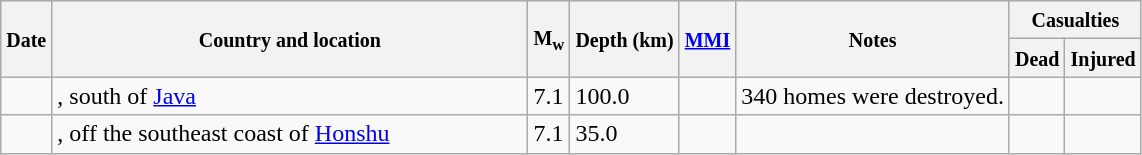<table class="wikitable sortable sort-under" style="border:1px black; margin-left:1em;">
<tr>
<th rowspan="2"><small>Date</small></th>
<th rowspan="2" style="width: 310px"><small>Country and location</small></th>
<th rowspan="2"><small>M<sub>w</sub></small></th>
<th rowspan="2"><small>Depth (km)</small></th>
<th rowspan="2"><small><a href='#'>MMI</a></small></th>
<th rowspan="2" class="unsortable"><small>Notes</small></th>
<th colspan="2"><small>Casualties</small></th>
</tr>
<tr>
<th><small>Dead</small></th>
<th><small>Injured</small></th>
</tr>
<tr>
<td></td>
<td>, south of <a href='#'>Java</a></td>
<td>7.1</td>
<td>100.0</td>
<td></td>
<td>340 homes were destroyed.</td>
<td></td>
<td></td>
</tr>
<tr>
<td></td>
<td>, off the southeast coast of <a href='#'>Honshu</a></td>
<td>7.1</td>
<td>35.0</td>
<td></td>
<td></td>
<td></td>
<td></td>
</tr>
</table>
